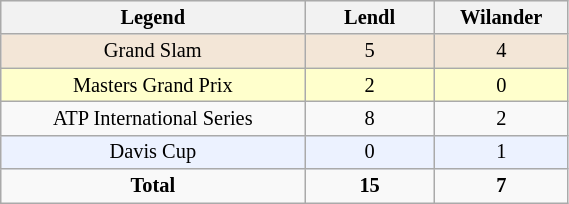<table class=wikitable style="font-size:85%;width:30%; vertical-align:top; text-align:center;">
<tr bgcolor="#eeeeee">
<th><strong>Legend</strong></th>
<th width=80><strong>Lendl</strong></th>
<th><strong>Wilander</strong></th>
</tr>
<tr style="background:#f3e6d7;">
<td>Grand Slam</td>
<td>5</td>
<td>4</td>
</tr>
<tr bgcolor="ffffcc">
<td>Masters Grand Prix</td>
<td>2</td>
<td>0</td>
</tr>
<tr>
<td>ATP International Series</td>
<td>8</td>
<td>2</td>
</tr>
<tr bgcolor="ecf2ff">
<td>Davis Cup</td>
<td>0</td>
<td>1</td>
</tr>
<tr>
<td><strong>Total</strong></td>
<td><strong>15</strong></td>
<td><strong>7</strong></td>
</tr>
</table>
